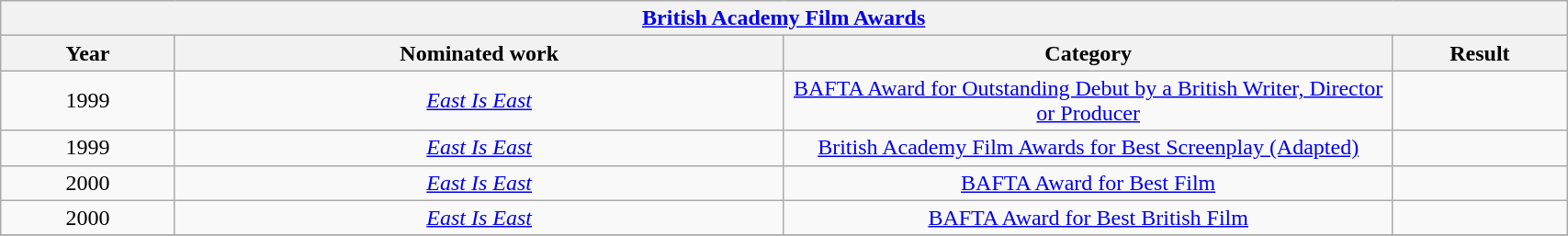<table width="90%" class="wikitable">
<tr>
<th colspan="4" align="center"><a href='#'>British Academy Film Awards</a></th>
</tr>
<tr>
<th width="10%">Year</th>
<th width="35%">Nominated work</th>
<th width="35%">Category</th>
<th width="10%">Result</th>
</tr>
<tr>
<td align="center">1999</td>
<td align="center"><em><a href='#'>East Is East</a></em></td>
<td align="center"><a href='#'>BAFTA Award for Outstanding Debut by a British Writer, Director or Producer</a></td>
<td></td>
</tr>
<tr>
<td align="center">1999</td>
<td align="center"><em><a href='#'>East Is East</a></em></td>
<td align="center"><a href='#'>British Academy Film Awards for Best Screenplay (Adapted)</a></td>
<td></td>
</tr>
<tr>
<td align="center">2000</td>
<td align="center"><em><a href='#'>East Is East</a></em></td>
<td align="center"><a href='#'>BAFTA Award for Best Film</a></td>
<td></td>
</tr>
<tr>
<td align="center">2000</td>
<td align="center"><em><a href='#'>East Is East</a></em></td>
<td align="center"><a href='#'>BAFTA Award for Best British Film</a></td>
<td></td>
</tr>
<tr>
</tr>
</table>
